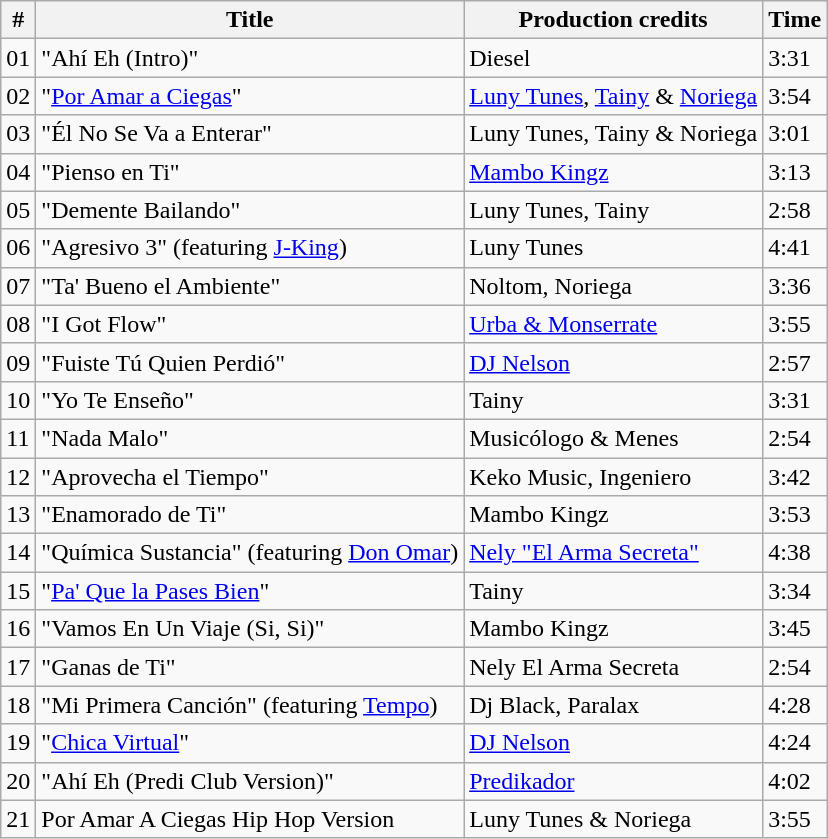<table class="wikitable">
<tr>
<th>#</th>
<th>Title</th>
<th>Production credits</th>
<th>Time</th>
</tr>
<tr>
<td>01</td>
<td>"Ahí Eh (Intro)"</td>
<td>Diesel</td>
<td>3:31</td>
</tr>
<tr>
<td>02</td>
<td>"<a href='#'>Por Amar a Ciegas</a>"</td>
<td><a href='#'>Luny Tunes</a>,  <a href='#'>Tainy</a>  & <a href='#'>Noriega</a></td>
<td>3:54</td>
</tr>
<tr>
<td>03</td>
<td>"Él No Se Va a Enterar"</td>
<td>Luny Tunes, Tainy & Noriega</td>
<td>3:01</td>
</tr>
<tr>
<td>04</td>
<td>"Pienso en Ti"</td>
<td><a href='#'>Mambo Kingz</a></td>
<td>3:13</td>
</tr>
<tr>
<td>05</td>
<td>"Demente Bailando"</td>
<td>Luny Tunes, Tainy</td>
<td>2:58</td>
</tr>
<tr>
<td>06</td>
<td>"Agresivo 3" (featuring <a href='#'>J-King</a>)</td>
<td>Luny Tunes</td>
<td>4:41</td>
</tr>
<tr>
<td>07</td>
<td>"Ta' Bueno el Ambiente"</td>
<td>Noltom, Noriega</td>
<td>3:36</td>
</tr>
<tr>
<td>08</td>
<td>"I Got Flow"</td>
<td><a href='#'>Urba & Monserrate</a></td>
<td>3:55</td>
</tr>
<tr>
<td>09</td>
<td>"Fuiste Tú Quien Perdió"</td>
<td><a href='#'>DJ Nelson</a></td>
<td>2:57</td>
</tr>
<tr>
<td>10</td>
<td>"Yo Te Enseño"</td>
<td>Tainy</td>
<td>3:31</td>
</tr>
<tr>
<td>11</td>
<td>"Nada Malo"</td>
<td>Musicólogo & Menes</td>
<td>2:54</td>
</tr>
<tr>
<td>12</td>
<td>"Aprovecha el Tiempo"</td>
<td>Keko Music, Ingeniero</td>
<td>3:42</td>
</tr>
<tr>
<td>13</td>
<td>"Enamorado de Ti"</td>
<td>Mambo Kingz</td>
<td>3:53</td>
</tr>
<tr>
<td>14</td>
<td>"Química Sustancia" (featuring <a href='#'>Don Omar</a>)</td>
<td><a href='#'>Nely "El Arma Secreta"</a></td>
<td>4:38</td>
</tr>
<tr>
<td>15</td>
<td>"<a href='#'>Pa' Que la Pases Bien</a>"</td>
<td>Tainy</td>
<td>3:34</td>
</tr>
<tr>
<td>16</td>
<td>"Vamos En Un Viaje (Si, Si)"</td>
<td>Mambo Kingz</td>
<td>3:45</td>
</tr>
<tr>
<td>17</td>
<td>"Ganas de Ti"</td>
<td>Nely El Arma Secreta</td>
<td>2:54</td>
</tr>
<tr>
<td>18</td>
<td>"Mi Primera Canción" (featuring <a href='#'>Tempo</a>)</td>
<td>Dj Black, Paralax</td>
<td>4:28</td>
</tr>
<tr>
<td>19</td>
<td>"<a href='#'>Chica Virtual</a>"</td>
<td><a href='#'>DJ Nelson</a></td>
<td>4:24</td>
</tr>
<tr>
<td>20</td>
<td>"Ahí Eh (Predi Club Version)"</td>
<td><a href='#'>Predikador</a></td>
<td>4:02</td>
</tr>
<tr>
<td>21</td>
<td>Por Amar A Ciegas Hip Hop Version</td>
<td>Luny Tunes & Noriega</td>
<td>3:55</td>
</tr>
</table>
